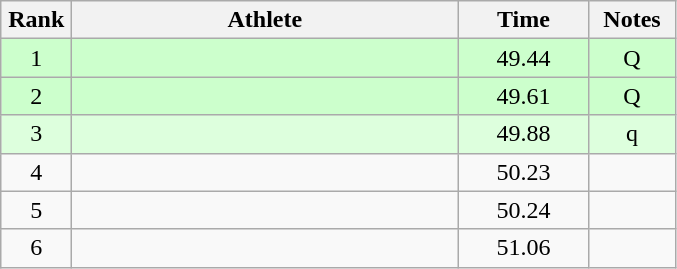<table class="wikitable" style="text-align:center">
<tr>
<th width=40>Rank</th>
<th width=250>Athlete</th>
<th width=80>Time</th>
<th width=50>Notes</th>
</tr>
<tr bgcolor=ccffcc>
<td>1</td>
<td align=left></td>
<td>49.44</td>
<td>Q</td>
</tr>
<tr bgcolor=ccffcc>
<td>2</td>
<td align=left></td>
<td>49.61</td>
<td>Q</td>
</tr>
<tr bgcolor=ddffdd>
<td>3</td>
<td align=left></td>
<td>49.88</td>
<td>q</td>
</tr>
<tr>
<td>4</td>
<td align=left></td>
<td>50.23</td>
<td></td>
</tr>
<tr>
<td>5</td>
<td align=left></td>
<td>50.24</td>
<td></td>
</tr>
<tr>
<td>6</td>
<td align=left></td>
<td>51.06</td>
<td></td>
</tr>
</table>
